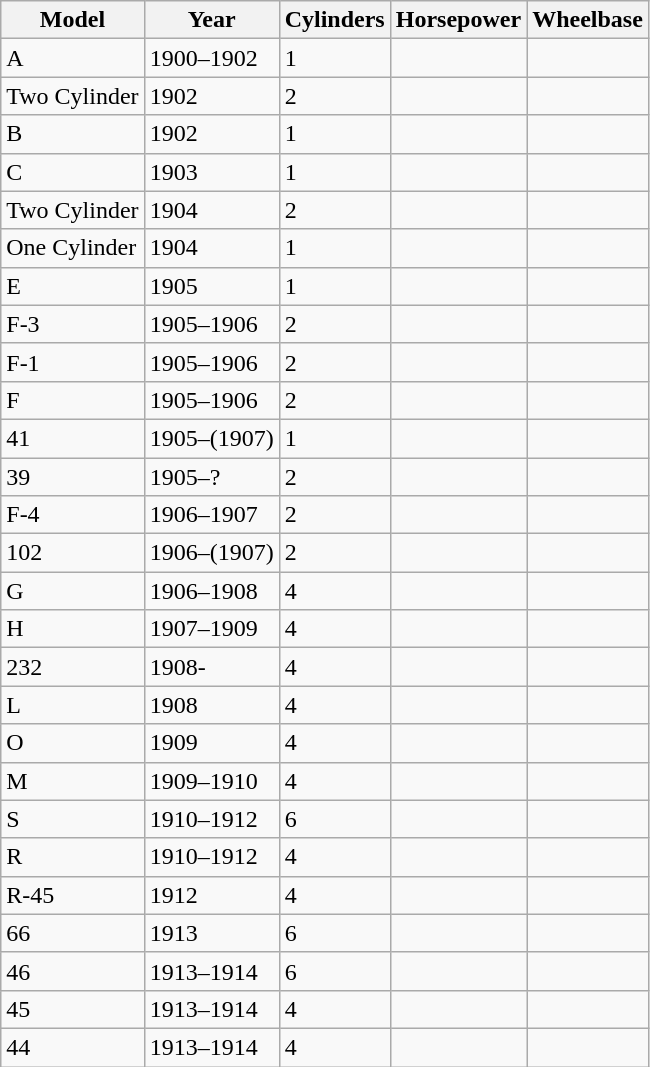<table class="wikitable sortable">
<tr>
<th>Model</th>
<th>Year</th>
<th>Cylinders</th>
<th>Horsepower</th>
<th>Wheelbase</th>
</tr>
<tr>
<td>A</td>
<td>1900–1902</td>
<td>1</td>
<td></td>
<td></td>
</tr>
<tr>
<td>Two Cylinder</td>
<td>1902</td>
<td>2</td>
<td></td>
<td></td>
</tr>
<tr>
<td>B</td>
<td>1902</td>
<td>1</td>
<td></td>
<td></td>
</tr>
<tr>
<td>C</td>
<td>1903</td>
<td>1</td>
<td></td>
<td></td>
</tr>
<tr>
<td>Two Cylinder</td>
<td>1904</td>
<td>2</td>
<td></td>
<td></td>
</tr>
<tr>
<td>One Cylinder</td>
<td>1904</td>
<td>1</td>
<td></td>
<td></td>
</tr>
<tr>
<td>E </td>
<td>1905</td>
<td>1</td>
<td></td>
<td></td>
</tr>
<tr>
<td>F-3 </td>
<td>1905–1906</td>
<td>2</td>
<td></td>
<td></td>
</tr>
<tr>
<td>F-1 </td>
<td>1905–1906</td>
<td>2</td>
<td></td>
<td></td>
</tr>
<tr>
<td>F </td>
<td>1905–1906</td>
<td>2</td>
<td></td>
<td></td>
</tr>
<tr>
<td>41  </td>
<td>1905–(1907)</td>
<td>1</td>
<td></td>
<td></td>
</tr>
<tr>
<td>39 </td>
<td>1905–?</td>
<td>2</td>
<td></td>
<td></td>
</tr>
<tr>
<td>F-4 </td>
<td>1906–1907</td>
<td>2</td>
<td></td>
<td></td>
</tr>
<tr>
<td>102  </td>
<td>1906–(1907)</td>
<td>2</td>
<td></td>
<td></td>
</tr>
<tr>
<td>G </td>
<td>1906–1908</td>
<td>4</td>
<td></td>
<td></td>
</tr>
<tr>
<td>H </td>
<td>1907–1909</td>
<td>4</td>
<td></td>
<td></td>
</tr>
<tr>
<td>232 </td>
<td>1908-</td>
<td>4</td>
<td></td>
<td></td>
</tr>
<tr>
<td>L</td>
<td>1908</td>
<td>4</td>
<td></td>
<td></td>
</tr>
<tr>
<td>O </td>
<td>1909</td>
<td>4</td>
<td></td>
<td></td>
</tr>
<tr>
<td>M </td>
<td>1909–1910</td>
<td>4</td>
<td></td>
<td></td>
</tr>
<tr>
<td>S </td>
<td>1910–1912</td>
<td>6</td>
<td></td>
<td></td>
</tr>
<tr>
<td>R </td>
<td>1910–1912</td>
<td>4</td>
<td></td>
<td></td>
</tr>
<tr>
<td>R-45</td>
<td>1912</td>
<td>4</td>
<td></td>
<td></td>
</tr>
<tr>
<td>66</td>
<td>1913</td>
<td>6</td>
<td></td>
<td></td>
</tr>
<tr>
<td>46</td>
<td>1913–1914</td>
<td>6</td>
<td></td>
<td></td>
</tr>
<tr>
<td>45</td>
<td>1913–1914</td>
<td>4</td>
<td></td>
<td></td>
</tr>
<tr>
<td>44</td>
<td>1913–1914</td>
<td>4</td>
<td></td>
<td></td>
</tr>
</table>
